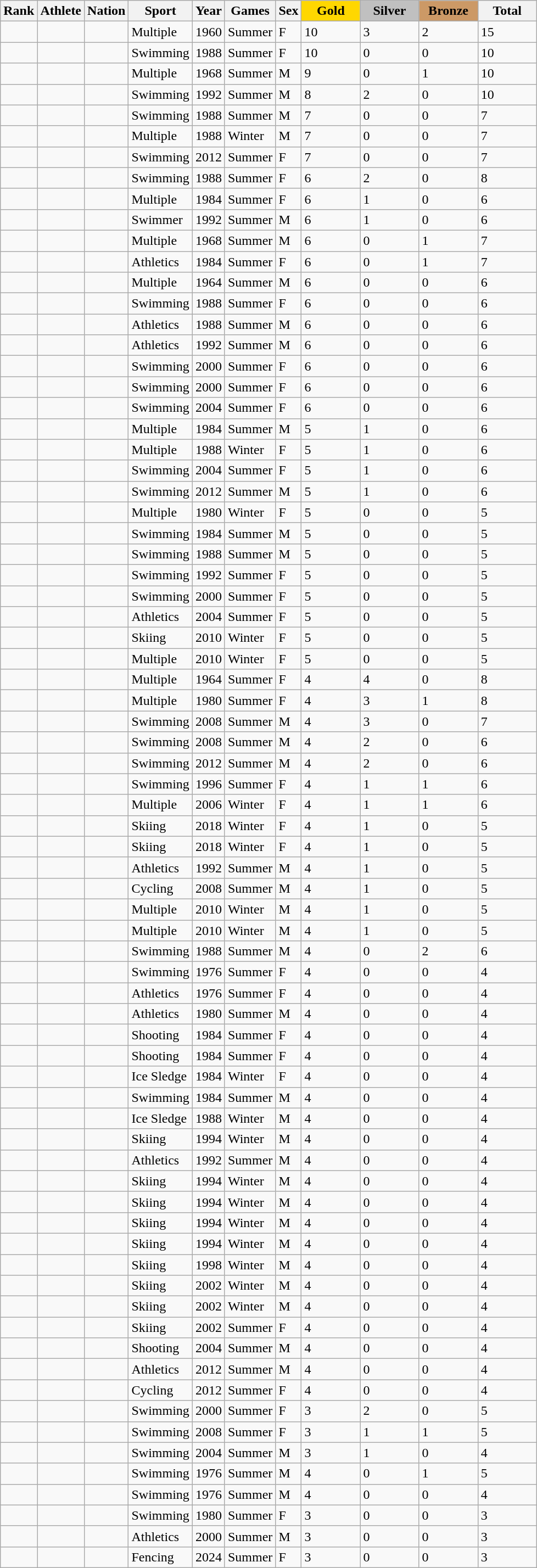<table class="wikitable sortable">
<tr>
<th>Rank</th>
<th>Athlete</th>
<th>Nation</th>
<th>Sport</th>
<th>Year</th>
<th>Games</th>
<th>Sex</th>
<th style="background:gold; width:4.0em; font-weight:bold;">Gold</th>
<th style="background:silver; width:4.0em; font-weight:bold;">Silver</th>
<th style="background:#cc9966; width:4.0em; font-weight:bold;">Bronze</th>
<th style="width:4.0em;">Total</th>
</tr>
<tr>
<td></td>
<td></td>
<td></td>
<td>Multiple</td>
<td>1960</td>
<td>Summer</td>
<td>F</td>
<td>10</td>
<td>3</td>
<td>2</td>
<td>15</td>
</tr>
<tr>
<td></td>
<td></td>
<td></td>
<td>Swimming</td>
<td>1988</td>
<td>Summer</td>
<td>F</td>
<td>10</td>
<td>0</td>
<td>0</td>
<td>10</td>
</tr>
<tr>
<td></td>
<td></td>
<td></td>
<td>Multiple</td>
<td>1968</td>
<td>Summer</td>
<td>M</td>
<td>9</td>
<td>0</td>
<td>1</td>
<td>10</td>
</tr>
<tr>
<td></td>
<td></td>
<td></td>
<td>Swimming</td>
<td>1992</td>
<td>Summer</td>
<td>M</td>
<td>8</td>
<td>2</td>
<td>0</td>
<td>10</td>
</tr>
<tr>
<td></td>
<td></td>
<td></td>
<td>Swimming</td>
<td>1988</td>
<td>Summer</td>
<td>M</td>
<td>7</td>
<td>0</td>
<td>0</td>
<td>7</td>
</tr>
<tr>
<td></td>
<td></td>
<td></td>
<td>Multiple</td>
<td>1988</td>
<td>Winter</td>
<td>M</td>
<td>7</td>
<td>0</td>
<td>0</td>
<td>7</td>
</tr>
<tr>
<td></td>
<td></td>
<td></td>
<td>Swimming</td>
<td>2012</td>
<td>Summer</td>
<td>F</td>
<td>7</td>
<td>0</td>
<td>0</td>
<td>7</td>
</tr>
<tr>
<td></td>
<td></td>
<td></td>
<td>Swimming</td>
<td>1988</td>
<td>Summer</td>
<td>F</td>
<td>6</td>
<td>2</td>
<td>0</td>
<td>8</td>
</tr>
<tr>
<td></td>
<td></td>
<td></td>
<td>Multiple</td>
<td>1984</td>
<td>Summer</td>
<td>F</td>
<td>6</td>
<td>1</td>
<td>0</td>
<td>6</td>
</tr>
<tr>
<td></td>
<td></td>
<td></td>
<td>Swimmer</td>
<td>1992</td>
<td>Summer</td>
<td>M</td>
<td>6</td>
<td>1</td>
<td>0</td>
<td>6</td>
</tr>
<tr>
<td></td>
<td></td>
<td></td>
<td>Multiple</td>
<td>1968</td>
<td>Summer</td>
<td>M</td>
<td>6</td>
<td>0</td>
<td>1</td>
<td>7</td>
</tr>
<tr>
<td></td>
<td></td>
<td></td>
<td>Athletics</td>
<td>1984</td>
<td>Summer</td>
<td>F</td>
<td>6</td>
<td>0</td>
<td>1</td>
<td>7</td>
</tr>
<tr>
<td></td>
<td></td>
<td></td>
<td>Multiple</td>
<td>1964</td>
<td>Summer</td>
<td>M</td>
<td>6</td>
<td>0</td>
<td>0</td>
<td>6</td>
</tr>
<tr>
<td></td>
<td></td>
<td></td>
<td>Swimming</td>
<td>1988</td>
<td>Summer</td>
<td>F</td>
<td>6</td>
<td>0</td>
<td>0</td>
<td>6</td>
</tr>
<tr>
<td></td>
<td></td>
<td></td>
<td>Athletics</td>
<td>1988</td>
<td>Summer</td>
<td>M</td>
<td>6</td>
<td>0</td>
<td>0</td>
<td>6</td>
</tr>
<tr>
<td></td>
<td></td>
<td></td>
<td>Athletics</td>
<td>1992</td>
<td>Summer</td>
<td>M</td>
<td>6</td>
<td>0</td>
<td>0</td>
<td>6</td>
</tr>
<tr>
<td></td>
<td></td>
<td></td>
<td>Swimming</td>
<td>2000</td>
<td>Summer</td>
<td>F</td>
<td>6</td>
<td>0</td>
<td>0</td>
<td>6</td>
</tr>
<tr>
<td></td>
<td></td>
<td></td>
<td>Swimming</td>
<td>2000</td>
<td>Summer</td>
<td>F</td>
<td>6</td>
<td>0</td>
<td>0</td>
<td>6</td>
</tr>
<tr>
<td></td>
<td></td>
<td></td>
<td>Swimming</td>
<td>2004</td>
<td>Summer</td>
<td>F</td>
<td>6</td>
<td>0</td>
<td>0</td>
<td>6</td>
</tr>
<tr>
<td></td>
<td></td>
<td></td>
<td>Multiple</td>
<td>1984</td>
<td>Summer</td>
<td>M</td>
<td>5</td>
<td>1</td>
<td>0</td>
<td>6</td>
</tr>
<tr>
<td></td>
<td></td>
<td></td>
<td>Multiple</td>
<td>1988</td>
<td>Winter</td>
<td>F</td>
<td>5 </td>
<td>1</td>
<td>0</td>
<td>6</td>
</tr>
<tr>
<td></td>
<td></td>
<td></td>
<td>Swimming</td>
<td>2004</td>
<td>Summer</td>
<td>F</td>
<td>5</td>
<td>1</td>
<td>0</td>
<td>6</td>
</tr>
<tr>
<td></td>
<td></td>
<td></td>
<td>Swimming</td>
<td>2012</td>
<td>Summer</td>
<td>M</td>
<td>5</td>
<td>1</td>
<td>0</td>
<td>6</td>
</tr>
<tr>
<td></td>
<td></td>
<td></td>
<td>Multiple</td>
<td>1980</td>
<td>Winter</td>
<td>F</td>
<td>5</td>
<td>0</td>
<td>0</td>
<td>5</td>
</tr>
<tr>
<td></td>
<td></td>
<td></td>
<td>Swimming</td>
<td>1984</td>
<td>Summer</td>
<td>M</td>
<td>5</td>
<td>0</td>
<td>0</td>
<td>5</td>
</tr>
<tr>
<td></td>
<td></td>
<td></td>
<td>Swimming</td>
<td>1988</td>
<td>Summer</td>
<td>M</td>
<td>5</td>
<td>0</td>
<td>0</td>
<td>5</td>
</tr>
<tr>
<td></td>
<td></td>
<td></td>
<td>Swimming</td>
<td>1992</td>
<td>Summer</td>
<td>F</td>
<td>5</td>
<td>0</td>
<td>0</td>
<td>5</td>
</tr>
<tr>
<td></td>
<td></td>
<td></td>
<td>Swimming</td>
<td>2000</td>
<td>Summer</td>
<td>F</td>
<td>5</td>
<td>0</td>
<td>0</td>
<td>5</td>
</tr>
<tr>
<td></td>
<td></td>
<td></td>
<td>Athletics</td>
<td>2004</td>
<td>Summer</td>
<td>F</td>
<td>5</td>
<td>0</td>
<td>0</td>
<td>5</td>
</tr>
<tr>
<td></td>
<td></td>
<td></td>
<td>Skiing</td>
<td>2010</td>
<td>Winter</td>
<td>F</td>
<td>5</td>
<td>0</td>
<td>0</td>
<td>5</td>
</tr>
<tr>
<td></td>
<td></td>
<td></td>
<td>Multiple</td>
<td>2010</td>
<td>Winter</td>
<td>F</td>
<td>5</td>
<td>0</td>
<td>0</td>
<td>5</td>
</tr>
<tr>
<td></td>
<td></td>
<td></td>
<td>Multiple</td>
<td>1964</td>
<td>Summer</td>
<td>F</td>
<td>4</td>
<td>4</td>
<td>0</td>
<td>8</td>
</tr>
<tr>
<td></td>
<td></td>
<td></td>
<td>Multiple</td>
<td>1980</td>
<td>Summer</td>
<td>F</td>
<td>4</td>
<td>3</td>
<td>1</td>
<td>8</td>
</tr>
<tr>
<td></td>
<td></td>
<td></td>
<td>Swimming</td>
<td>2008</td>
<td>Summer</td>
<td>M</td>
<td>4</td>
<td>3</td>
<td>0</td>
<td>7</td>
</tr>
<tr>
<td></td>
<td></td>
<td></td>
<td>Swimming</td>
<td>2008</td>
<td>Summer</td>
<td>M</td>
<td>4</td>
<td>2</td>
<td>0</td>
<td>6</td>
</tr>
<tr>
<td></td>
<td></td>
<td></td>
<td>Swimming</td>
<td>2012</td>
<td>Summer</td>
<td>M</td>
<td>4</td>
<td>2</td>
<td>0</td>
<td>6</td>
</tr>
<tr>
<td></td>
<td></td>
<td></td>
<td>Swimming</td>
<td>1996</td>
<td>Summer</td>
<td>F</td>
<td>4</td>
<td>1</td>
<td>1</td>
<td>6</td>
</tr>
<tr>
<td></td>
<td></td>
<td></td>
<td>Multiple</td>
<td>2006</td>
<td>Winter</td>
<td>F</td>
<td>4</td>
<td>1</td>
<td>1</td>
<td>6</td>
</tr>
<tr>
<td></td>
<td></td>
<td></td>
<td>Skiing</td>
<td>2018</td>
<td>Winter</td>
<td>F</td>
<td>4</td>
<td>1</td>
<td>0</td>
<td>5</td>
</tr>
<tr>
<td></td>
<td></td>
<td></td>
<td>Skiing</td>
<td>2018</td>
<td>Winter</td>
<td>F</td>
<td>4</td>
<td>1</td>
<td>0</td>
<td>5</td>
</tr>
<tr>
<td></td>
<td></td>
<td></td>
<td>Athletics</td>
<td>1992</td>
<td>Summer</td>
<td>M</td>
<td>4</td>
<td>1</td>
<td>0</td>
<td>5</td>
</tr>
<tr>
<td></td>
<td></td>
<td></td>
<td>Cycling</td>
<td>2008</td>
<td>Summer</td>
<td>M</td>
<td>4</td>
<td>1</td>
<td>0</td>
<td>5</td>
</tr>
<tr>
<td></td>
<td></td>
<td></td>
<td>Multiple</td>
<td>2010</td>
<td>Winter</td>
<td>M</td>
<td>4</td>
<td>1</td>
<td>0</td>
<td>5</td>
</tr>
<tr>
<td></td>
<td></td>
<td></td>
<td>Multiple</td>
<td>2010</td>
<td>Winter</td>
<td>M</td>
<td>4</td>
<td>1</td>
<td>0</td>
<td>5</td>
</tr>
<tr>
<td></td>
<td></td>
<td></td>
<td>Swimming</td>
<td>1988</td>
<td>Summer</td>
<td>M</td>
<td>4</td>
<td>0</td>
<td>2</td>
<td>6</td>
</tr>
<tr>
<td></td>
<td></td>
<td></td>
<td>Swimming</td>
<td>1976</td>
<td>Summer</td>
<td>F</td>
<td>4</td>
<td>0</td>
<td>0</td>
<td>4</td>
</tr>
<tr>
<td></td>
<td></td>
<td></td>
<td>Athletics</td>
<td>1976</td>
<td>Summer</td>
<td>F</td>
<td>4</td>
<td>0</td>
<td>0</td>
<td>4</td>
</tr>
<tr>
<td></td>
<td></td>
<td></td>
<td>Athletics</td>
<td>1980</td>
<td>Summer</td>
<td>M</td>
<td>4</td>
<td>0</td>
<td>0</td>
<td>4</td>
</tr>
<tr>
<td></td>
<td></td>
<td></td>
<td>Shooting</td>
<td>1984</td>
<td>Summer</td>
<td>F</td>
<td>4</td>
<td>0</td>
<td>0</td>
<td>4</td>
</tr>
<tr>
<td></td>
<td></td>
<td></td>
<td>Shooting</td>
<td>1984</td>
<td>Summer</td>
<td>F</td>
<td>4</td>
<td>0</td>
<td>0</td>
<td>4</td>
</tr>
<tr>
<td></td>
<td></td>
<td></td>
<td>Ice Sledge</td>
<td>1984</td>
<td>Winter</td>
<td>F</td>
<td>4</td>
<td>0</td>
<td>0</td>
<td>4</td>
</tr>
<tr>
<td></td>
<td></td>
<td></td>
<td>Swimming</td>
<td>1984</td>
<td>Summer</td>
<td>M</td>
<td>4</td>
<td>0</td>
<td>0</td>
<td>4</td>
</tr>
<tr>
<td></td>
<td></td>
<td></td>
<td>Ice Sledge</td>
<td>1988</td>
<td>Winter</td>
<td>M</td>
<td>4</td>
<td>0</td>
<td>0</td>
<td>4</td>
</tr>
<tr>
<td></td>
<td></td>
<td></td>
<td>Skiing</td>
<td>1994</td>
<td>Winter</td>
<td>M</td>
<td>4</td>
<td>0</td>
<td>0</td>
<td>4</td>
</tr>
<tr>
<td></td>
<td></td>
<td></td>
<td>Athletics</td>
<td>1992</td>
<td>Summer</td>
<td>M</td>
<td>4</td>
<td>0</td>
<td>0</td>
<td>4</td>
</tr>
<tr>
<td></td>
<td></td>
<td></td>
<td>Skiing</td>
<td>1994</td>
<td>Winter</td>
<td>M</td>
<td>4</td>
<td>0</td>
<td>0</td>
<td>4</td>
</tr>
<tr>
<td></td>
<td></td>
<td></td>
<td>Skiing</td>
<td>1994</td>
<td>Winter</td>
<td>M</td>
<td>4</td>
<td>0</td>
<td>0</td>
<td>4</td>
</tr>
<tr>
<td></td>
<td></td>
<td></td>
<td>Skiing</td>
<td>1994</td>
<td>Winter</td>
<td>M</td>
<td>4</td>
<td>0</td>
<td>0</td>
<td>4</td>
</tr>
<tr>
<td></td>
<td></td>
<td></td>
<td>Skiing</td>
<td>1994</td>
<td>Winter</td>
<td>M</td>
<td>4</td>
<td>0</td>
<td>0</td>
<td>4</td>
</tr>
<tr>
<td></td>
<td></td>
<td></td>
<td>Skiing</td>
<td>1998</td>
<td>Winter</td>
<td>M</td>
<td>4</td>
<td>0</td>
<td>0</td>
<td>4</td>
</tr>
<tr>
<td></td>
<td></td>
<td></td>
<td>Skiing</td>
<td>2002</td>
<td>Winter</td>
<td>M</td>
<td>4</td>
<td>0</td>
<td>0</td>
<td>4</td>
</tr>
<tr>
<td></td>
<td></td>
<td></td>
<td>Skiing</td>
<td>2002</td>
<td>Winter</td>
<td>M</td>
<td>4</td>
<td>0</td>
<td>0</td>
<td>4</td>
</tr>
<tr>
<td></td>
<td></td>
<td></td>
<td>Skiing</td>
<td>2002</td>
<td>Summer</td>
<td>F</td>
<td>4</td>
<td>0</td>
<td>0</td>
<td>4</td>
</tr>
<tr>
<td></td>
<td></td>
<td></td>
<td>Shooting</td>
<td>2004</td>
<td>Summer</td>
<td>M</td>
<td>4</td>
<td>0</td>
<td>0</td>
<td>4</td>
</tr>
<tr>
<td></td>
<td></td>
<td></td>
<td>Athletics</td>
<td>2012</td>
<td>Summer</td>
<td>M</td>
<td>4</td>
<td>0</td>
<td>0</td>
<td>4</td>
</tr>
<tr>
<td></td>
<td></td>
<td></td>
<td>Cycling</td>
<td>2012</td>
<td>Summer</td>
<td>F</td>
<td>4</td>
<td>0</td>
<td>0</td>
<td>4</td>
</tr>
<tr>
<td></td>
<td></td>
<td></td>
<td>Swimming</td>
<td>2000</td>
<td>Summer</td>
<td>F</td>
<td>3</td>
<td>2</td>
<td>0</td>
<td>5</td>
</tr>
<tr>
<td></td>
<td></td>
<td></td>
<td>Swimming</td>
<td>2008</td>
<td>Summer</td>
<td>F</td>
<td>3</td>
<td>1</td>
<td>1</td>
<td>5</td>
</tr>
<tr>
<td></td>
<td></td>
<td></td>
<td>Swimming</td>
<td>2004</td>
<td>Summer</td>
<td>M</td>
<td>3</td>
<td>1</td>
<td>0</td>
<td>4</td>
</tr>
<tr>
<td></td>
<td></td>
<td></td>
<td>Swimming</td>
<td>1976</td>
<td>Summer</td>
<td>M</td>
<td>4</td>
<td>0</td>
<td>1</td>
<td>5</td>
</tr>
<tr>
<td></td>
<td></td>
<td></td>
<td>Swimming</td>
<td>1976</td>
<td>Summer</td>
<td>M</td>
<td>4</td>
<td>0</td>
<td>0</td>
<td>4</td>
</tr>
<tr>
<td></td>
<td></td>
<td></td>
<td>Swimming</td>
<td>1980</td>
<td>Summer</td>
<td>F</td>
<td>3</td>
<td>0</td>
<td>0</td>
<td>3</td>
</tr>
<tr>
<td></td>
<td></td>
<td></td>
<td>Athletics</td>
<td>2000</td>
<td>Summer</td>
<td>M</td>
<td>3</td>
<td>0</td>
<td>0</td>
<td>3</td>
</tr>
<tr>
<td></td>
<td></td>
<td></td>
<td>Fencing</td>
<td>2024</td>
<td>Summer</td>
<td>F</td>
<td>3</td>
<td>0</td>
<td>0</td>
<td>3</td>
</tr>
</table>
